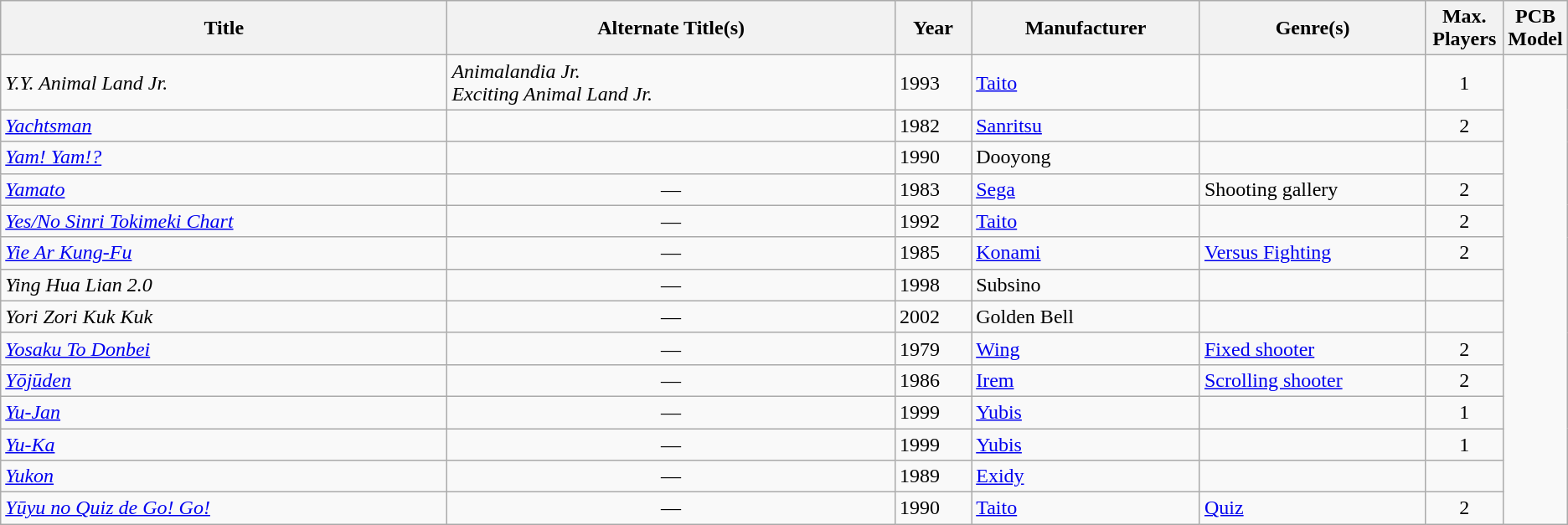<table class="wikitable sortable">
<tr>
<th width=30%>Title</th>
<th width=30%>Alternate Title(s)</th>
<th width=5%>Year</th>
<th width=15%>Manufacturer</th>
<th width=15%>Genre(s)</th>
<th width=5%>Max. Players</th>
<th width=15%>PCB Model</th>
</tr>
<tr>
<td><em>Y.Y. Animal Land Jr.</em></td>
<td><div><em>Animalandia Jr.</em><br><em>Exciting Animal Land Jr.</em><br></div></td>
<td>1993</td>
<td><a href='#'>Taito</a></td>
<td></td>
<td style="text-align:center;">1</td>
</tr>
<tr>
<td><em><a href='#'>Yachtsman</a></em></td>
<td></td>
<td>1982</td>
<td><a href='#'>Sanritsu</a></td>
<td></td>
<td style="text-align:center;">2</td>
</tr>
<tr>
<td><em><a href='#'>Yam! Yam!?</a></em></td>
<td></td>
<td>1990</td>
<td>Dooyong</td>
<td></td>
<td></td>
</tr>
<tr>
<td><em><a href='#'>Yamato</a></em></td>
<td style="text-align:center;">—</td>
<td>1983</td>
<td><a href='#'>Sega</a></td>
<td>Shooting gallery</td>
<td style="text-align:center;">2</td>
</tr>
<tr>
<td><em><a href='#'>Yes/No Sinri Tokimeki Chart</a></em></td>
<td style="text-align:center;">—</td>
<td>1992</td>
<td><a href='#'>Taito</a></td>
<td></td>
<td style="text-align:center;">2</td>
</tr>
<tr>
<td><em><a href='#'>Yie Ar Kung-Fu</a></em></td>
<td style="text-align:center;">—</td>
<td>1985</td>
<td><a href='#'>Konami</a></td>
<td><a href='#'>Versus Fighting</a></td>
<td style="text-align:center;">2</td>
</tr>
<tr>
<td><em>Ying Hua Lian 2.0</em></td>
<td style="text-align:center;">—</td>
<td>1998</td>
<td>Subsino</td>
<td></td>
<td></td>
</tr>
<tr>
<td><em>Yori Zori Kuk Kuk</em></td>
<td style="text-align:center;">—</td>
<td>2002</td>
<td>Golden Bell</td>
<td></td>
<td></td>
</tr>
<tr>
<td><em><a href='#'>Yosaku To Donbei</a></em></td>
<td style="text-align:center;">—</td>
<td>1979</td>
<td><a href='#'>Wing</a></td>
<td><a href='#'>Fixed shooter</a></td>
<td style="text-align:center;">2</td>
</tr>
<tr>
<td><em><a href='#'>Yōjūden</a></em></td>
<td style="text-align:center;">—</td>
<td>1986</td>
<td><a href='#'>Irem</a></td>
<td><a href='#'>Scrolling shooter</a></td>
<td style="text-align:center;">2</td>
</tr>
<tr>
<td><em><a href='#'>Yu-Jan</a></em></td>
<td style="text-align:center;">—</td>
<td>1999</td>
<td><a href='#'>Yubis</a></td>
<td></td>
<td style="text-align:center;">1</td>
</tr>
<tr>
<td><em><a href='#'>Yu-Ka</a></em></td>
<td style="text-align:center;">—</td>
<td>1999</td>
<td><a href='#'>Yubis</a></td>
<td></td>
<td style="text-align:center;">1</td>
</tr>
<tr>
<td><em><a href='#'>Yukon</a></em></td>
<td style="text-align:center;">—</td>
<td>1989</td>
<td><a href='#'>Exidy</a></td>
<td></td>
<td></td>
</tr>
<tr>
<td><em><a href='#'>Yūyu no Quiz de Go! Go!</a></em></td>
<td style="text-align:center;">—</td>
<td>1990</td>
<td><a href='#'>Taito</a></td>
<td><a href='#'>Quiz</a></td>
<td style="text-align:center;">2</td>
</tr>
</table>
